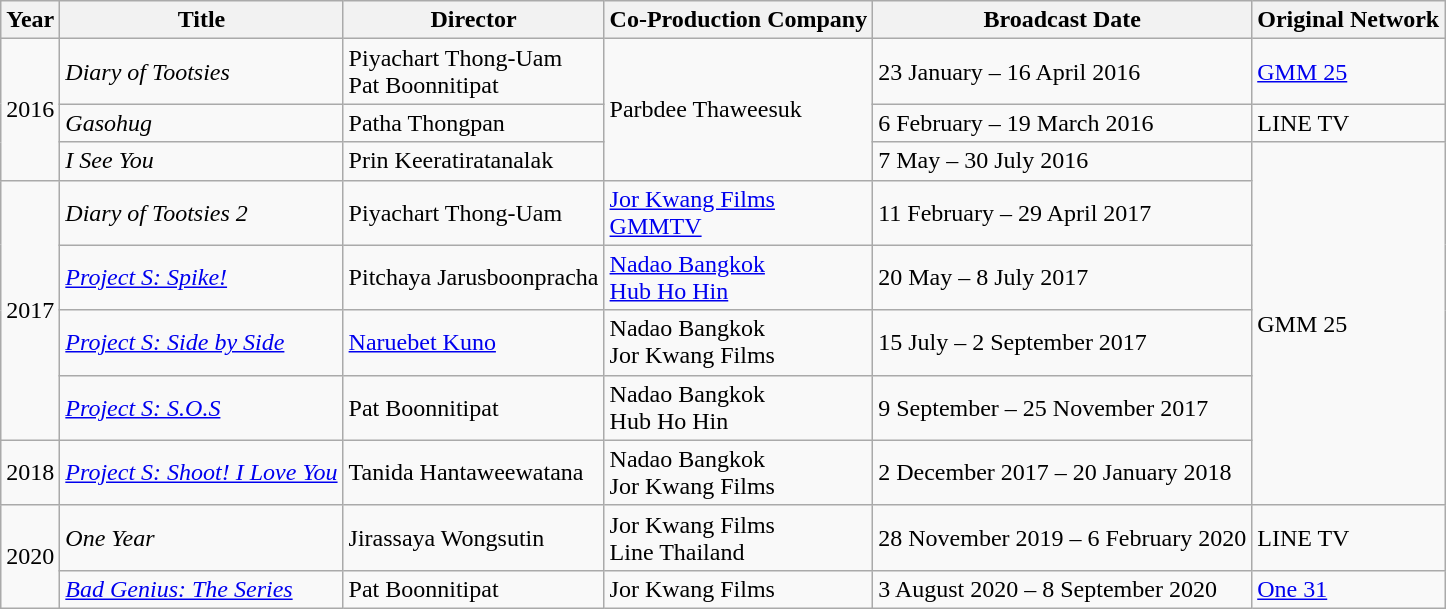<table class="wikitable plainrowheaders">
<tr>
<th>Year</th>
<th>Title</th>
<th>Director</th>
<th>Co-Production Company</th>
<th>Broadcast Date</th>
<th>Original Network</th>
</tr>
<tr>
<td rowspan="3">2016</td>
<td><em>Diary of Tootsies</em></td>
<td>Piyachart Thong-Uam<br>Pat Boonnitipat</td>
<td rowspan="3">Parbdee Thaweesuk</td>
<td>23 January – 16 April 2016</td>
<td><a href='#'>GMM 25</a></td>
</tr>
<tr>
<td><em>Gasohug</em></td>
<td>Patha Thongpan</td>
<td>6 February – 19 March 2016</td>
<td>LINE TV</td>
</tr>
<tr>
<td><em>I See You</em></td>
<td>Prin Keeratiratanalak</td>
<td>7 May – 30 July 2016</td>
<td rowspan="6">GMM 25</td>
</tr>
<tr>
<td rowspan="4">2017</td>
<td><em>Diary of Tootsies 2</em></td>
<td>Piyachart Thong-Uam</td>
<td><a href='#'>Jor Kwang Films</a><br><a href='#'>GMMTV</a></td>
<td>11 February – 29 April 2017</td>
</tr>
<tr>
<td><em><a href='#'>Project S: Spike!</a></em></td>
<td>Pitchaya Jarusboonpracha</td>
<td><a href='#'>Nadao Bangkok</a><br><a href='#'>Hub Ho Hin</a></td>
<td>20 May – 8 July 2017</td>
</tr>
<tr>
<td><em><a href='#'>Project S: Side by Side</a></em></td>
<td><a href='#'>Naruebet Kuno</a></td>
<td>Nadao Bangkok<br>Jor Kwang Films</td>
<td>15 July – 2 September 2017</td>
</tr>
<tr>
<td><em><a href='#'>Project S: S.O.S</a></em></td>
<td>Pat Boonnitipat</td>
<td>Nadao Bangkok<br>Hub Ho Hin</td>
<td>9 September – 25 November 2017</td>
</tr>
<tr>
<td>2018</td>
<td><em><a href='#'>Project S: Shoot! I Love You</a></em></td>
<td>Tanida Hantaweewatana</td>
<td>Nadao Bangkok<br>Jor Kwang Films</td>
<td>2 December 2017 – 20 January 2018</td>
</tr>
<tr>
<td rowspan="2">2020</td>
<td><em>One Year</em></td>
<td>Jirassaya Wongsutin</td>
<td>Jor Kwang Films<br>Line Thailand</td>
<td>28 November 2019 – 6 February 2020</td>
<td>LINE TV</td>
</tr>
<tr>
<td><em><a href='#'>Bad Genius: The Series</a></em></td>
<td>Pat Boonnitipat</td>
<td>Jor Kwang Films</td>
<td>3 August 2020 – 8 September 2020</td>
<td><a href='#'>One 31</a></td>
</tr>
</table>
